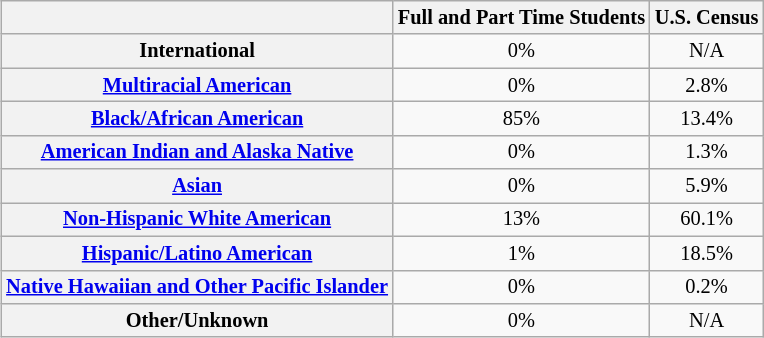<table style="text-align:center; float:right; font-size:85%; margin-left:2em; margin:10px;"  class="wikitable">
<tr>
<th></th>
<th>Full and Part Time Students</th>
<th>U.S. Census</th>
</tr>
<tr>
<th>International</th>
<td>0%</td>
<td>N/A</td>
</tr>
<tr>
<th><a href='#'>Multiracial American</a></th>
<td>0%</td>
<td>2.8%</td>
</tr>
<tr>
<th><a href='#'>Black/African American</a></th>
<td>85%</td>
<td>13.4%</td>
</tr>
<tr>
<th><a href='#'>American Indian and Alaska Native</a></th>
<td>0%</td>
<td>1.3%</td>
</tr>
<tr>
<th><a href='#'>Asian</a></th>
<td>0%</td>
<td>5.9%</td>
</tr>
<tr>
<th><a href='#'>Non-Hispanic White American</a></th>
<td>13%</td>
<td>60.1%</td>
</tr>
<tr>
<th><a href='#'>Hispanic/Latino American</a></th>
<td>1%</td>
<td>18.5%</td>
</tr>
<tr>
<th><a href='#'>Native Hawaiian and Other Pacific Islander</a></th>
<td>0%</td>
<td>0.2%</td>
</tr>
<tr>
<th>Other/Unknown</th>
<td>0%</td>
<td>N/A</td>
</tr>
</table>
